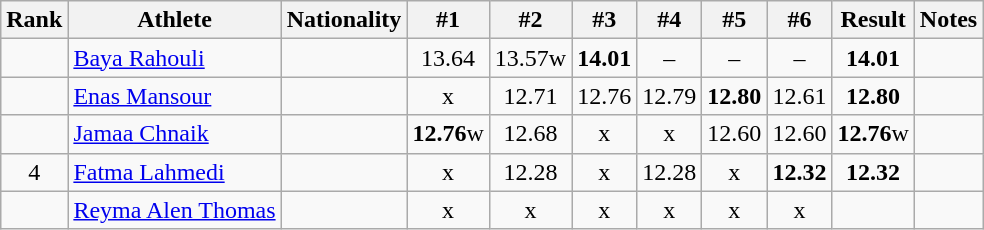<table class="wikitable sortable" style="text-align:center">
<tr>
<th>Rank</th>
<th>Athlete</th>
<th>Nationality</th>
<th>#1</th>
<th>#2</th>
<th>#3</th>
<th>#4</th>
<th>#5</th>
<th>#6</th>
<th>Result</th>
<th>Notes</th>
</tr>
<tr>
<td></td>
<td align="left"><a href='#'>Baya Rahouli</a></td>
<td align=left></td>
<td>13.64</td>
<td>13.57w</td>
<td><strong>14.01</strong></td>
<td>–</td>
<td>–</td>
<td>–</td>
<td><strong>14.01</strong></td>
<td></td>
</tr>
<tr>
<td></td>
<td align="left"><a href='#'>Enas Mansour</a></td>
<td align=left></td>
<td>x</td>
<td>12.71</td>
<td>12.76</td>
<td>12.79</td>
<td><strong>12.80</strong></td>
<td>12.61</td>
<td><strong>12.80</strong></td>
<td></td>
</tr>
<tr>
<td></td>
<td align="left"><a href='#'>Jamaa Chnaik</a></td>
<td align=left></td>
<td><strong>12.76</strong>w</td>
<td>12.68</td>
<td>x</td>
<td>x</td>
<td>12.60</td>
<td>12.60</td>
<td><strong>12.76</strong>w</td>
<td></td>
</tr>
<tr>
<td>4</td>
<td align="left"><a href='#'>Fatma Lahmedi</a></td>
<td align=left></td>
<td>x</td>
<td>12.28</td>
<td>x</td>
<td>12.28</td>
<td>x</td>
<td><strong>12.32</strong></td>
<td><strong>12.32</strong></td>
<td></td>
</tr>
<tr>
<td></td>
<td align="left"><a href='#'>Reyma Alen Thomas</a></td>
<td align=left></td>
<td>x</td>
<td>x</td>
<td>x</td>
<td>x</td>
<td>x</td>
<td>x</td>
<td><strong></strong></td>
<td></td>
</tr>
</table>
